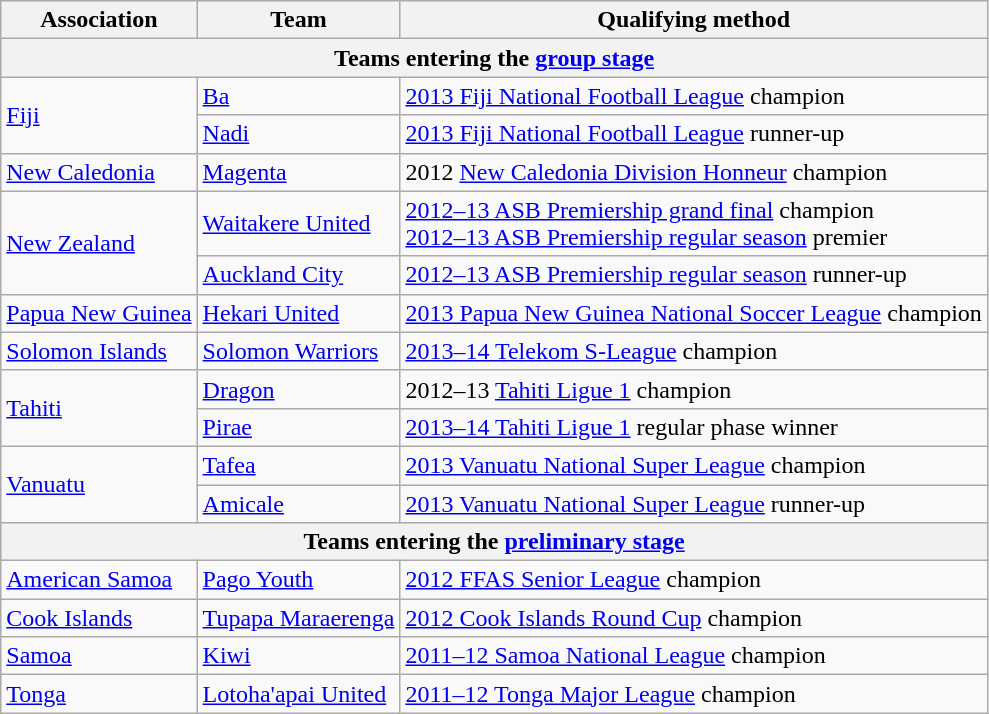<table class="wikitable">
<tr>
<th>Association</th>
<th>Team</th>
<th>Qualifying method</th>
</tr>
<tr>
<th colspan=3>Teams entering the <a href='#'>group stage</a></th>
</tr>
<tr>
<td rowspan=2> <a href='#'>Fiji</a></td>
<td><a href='#'>Ba</a></td>
<td><a href='#'>2013 Fiji National Football League</a> champion</td>
</tr>
<tr>
<td><a href='#'>Nadi</a></td>
<td><a href='#'>2013 Fiji National Football League</a> runner-up</td>
</tr>
<tr>
<td> <a href='#'>New Caledonia</a></td>
<td><a href='#'>Magenta</a></td>
<td>2012 <a href='#'>New Caledonia Division Honneur</a> champion</td>
</tr>
<tr>
<td rowspan=2> <a href='#'>New Zealand</a></td>
<td><a href='#'>Waitakere United</a></td>
<td><a href='#'>2012–13 ASB Premiership grand final</a> champion<br><a href='#'>2012–13 ASB Premiership regular season</a> premier</td>
</tr>
<tr>
<td><a href='#'>Auckland City</a></td>
<td><a href='#'>2012–13 ASB Premiership regular season</a> runner-up</td>
</tr>
<tr>
<td> <a href='#'>Papua New Guinea</a></td>
<td><a href='#'>Hekari United</a></td>
<td><a href='#'>2013 Papua New Guinea National Soccer League</a> champion</td>
</tr>
<tr>
<td> <a href='#'>Solomon Islands</a></td>
<td><a href='#'>Solomon Warriors</a></td>
<td><a href='#'>2013–14 Telekom S-League</a> champion</td>
</tr>
<tr>
<td rowspan=2> <a href='#'>Tahiti</a></td>
<td><a href='#'>Dragon</a></td>
<td>2012–13 <a href='#'>Tahiti Ligue 1</a> champion</td>
</tr>
<tr>
<td><a href='#'>Pirae</a></td>
<td><a href='#'>2013–14 Tahiti Ligue 1</a> regular phase winner</td>
</tr>
<tr>
<td rowspan=2> <a href='#'>Vanuatu</a></td>
<td><a href='#'>Tafea</a></td>
<td><a href='#'>2013 Vanuatu National Super League</a> champion</td>
</tr>
<tr>
<td><a href='#'>Amicale</a></td>
<td><a href='#'>2013 Vanuatu National Super League</a> runner-up</td>
</tr>
<tr>
<th colspan=3>Teams entering the <a href='#'>preliminary stage</a></th>
</tr>
<tr>
<td> <a href='#'>American Samoa</a></td>
<td><a href='#'>Pago Youth</a></td>
<td><a href='#'>2012 FFAS Senior League</a> champion</td>
</tr>
<tr>
<td> <a href='#'>Cook Islands</a></td>
<td><a href='#'>Tupapa Maraerenga</a></td>
<td><a href='#'>2012 Cook Islands Round Cup</a> champion</td>
</tr>
<tr>
<td> <a href='#'>Samoa</a></td>
<td><a href='#'>Kiwi</a></td>
<td><a href='#'>2011–12 Samoa National League</a> champion</td>
</tr>
<tr>
<td> <a href='#'>Tonga</a></td>
<td><a href='#'>Lotoha'apai United</a></td>
<td><a href='#'>2011–12 Tonga Major League</a> champion</td>
</tr>
</table>
